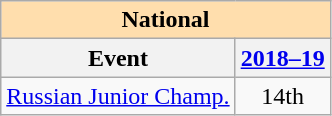<table class="wikitable" style="text-align:center">
<tr>
<th style="background-color: #ffdead; " colspan=3 align=center>National</th>
</tr>
<tr>
<th>Event</th>
<th><a href='#'>2018–19</a></th>
</tr>
<tr>
<td align=left><a href='#'>Russian Junior Champ.</a></td>
<td>14th</td>
</tr>
</table>
